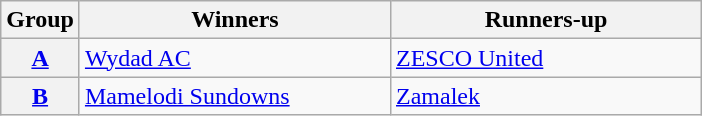<table class="wikitable">
<tr>
<th>Group</th>
<th width=200>Winners</th>
<th width=200>Runners-up</th>
</tr>
<tr>
<th><a href='#'>A</a></th>
<td> <a href='#'>Wydad AC</a></td>
<td> <a href='#'>ZESCO United</a></td>
</tr>
<tr>
<th><a href='#'>B</a></th>
<td> <a href='#'>Mamelodi Sundowns</a></td>
<td> <a href='#'>Zamalek</a></td>
</tr>
</table>
